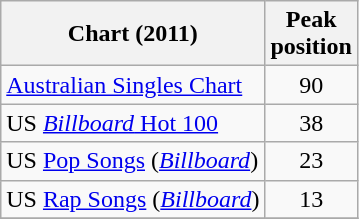<table class="wikitable sortable">
<tr>
<th>Chart (2011)</th>
<th>Peak<br>position</th>
</tr>
<tr>
<td><a href='#'>Australian Singles Chart</a></td>
<td style="text-align:center;">90</td>
</tr>
<tr>
<td>US <a href='#'><em>Billboard</em> Hot 100</a></td>
<td style="text-align:center;">38</td>
</tr>
<tr>
<td>US <a href='#'>Pop Songs</a> (<em><a href='#'>Billboard</a></em>)</td>
<td style="text-align:center;">23</td>
</tr>
<tr>
<td>US <a href='#'>Rap Songs</a> (<em><a href='#'>Billboard</a></em>)</td>
<td style="text-align:center;">13</td>
</tr>
<tr>
</tr>
</table>
